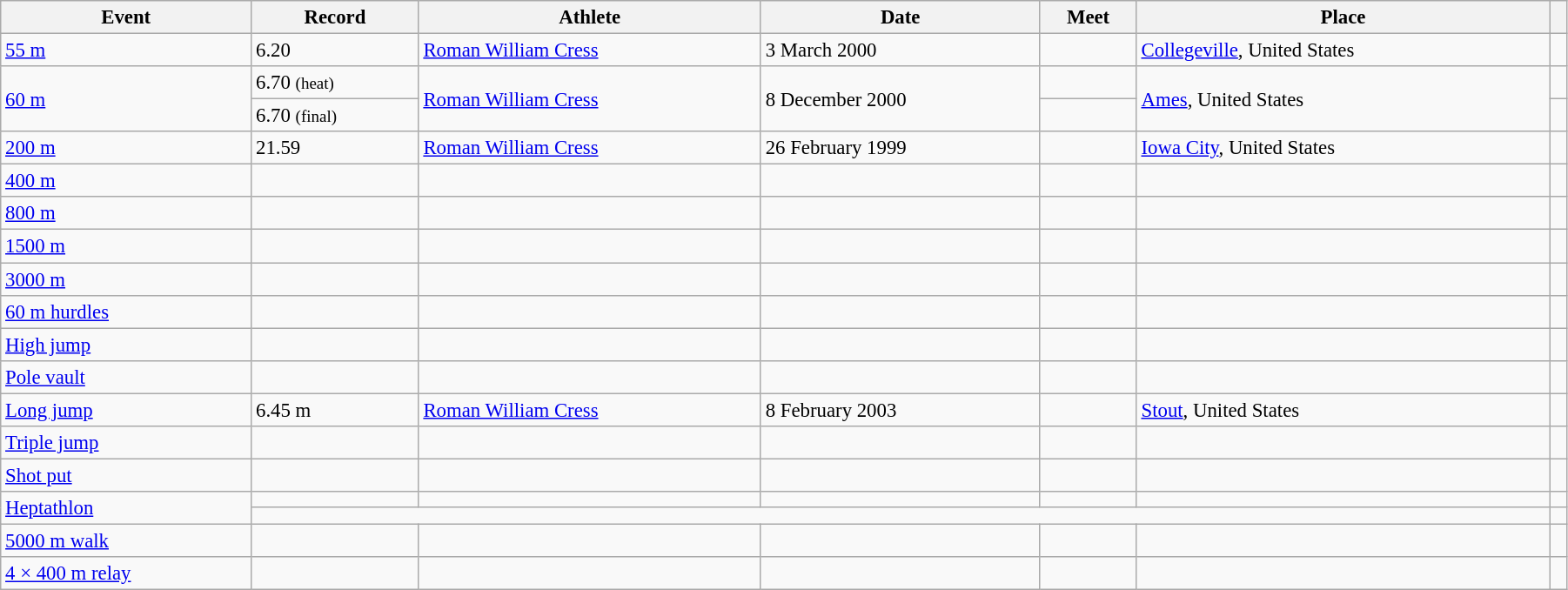<table class="wikitable" style="font-size:95%; width: 95%;">
<tr>
<th>Event</th>
<th>Record</th>
<th>Athlete</th>
<th>Date</th>
<th>Meet</th>
<th>Place</th>
<th></th>
</tr>
<tr>
<td><a href='#'>55 m</a></td>
<td>6.20</td>
<td><a href='#'>Roman William Cress</a></td>
<td>3 March 2000</td>
<td></td>
<td><a href='#'>Collegeville</a>, United States</td>
<td></td>
</tr>
<tr>
<td rowspan=2><a href='#'>60 m</a></td>
<td>6.70 <small>(heat)</small></td>
<td rowspan=2><a href='#'>Roman William Cress</a></td>
<td rowspan=2>8 December 2000</td>
<td></td>
<td rowspan=2><a href='#'>Ames</a>, United States</td>
<td></td>
</tr>
<tr>
<td>6.70 <small>(final)</small></td>
<td></td>
<td></td>
</tr>
<tr>
<td><a href='#'>200 m</a></td>
<td>21.59</td>
<td><a href='#'>Roman William Cress</a></td>
<td>26 February 1999</td>
<td></td>
<td><a href='#'>Iowa City</a>, United States</td>
<td></td>
</tr>
<tr>
<td><a href='#'>400 m</a></td>
<td></td>
<td></td>
<td></td>
<td></td>
<td></td>
<td></td>
</tr>
<tr>
<td><a href='#'>800 m</a></td>
<td></td>
<td></td>
<td></td>
<td></td>
<td></td>
<td></td>
</tr>
<tr>
<td><a href='#'>1500 m</a></td>
<td></td>
<td></td>
<td></td>
<td></td>
<td></td>
<td></td>
</tr>
<tr>
<td><a href='#'>3000 m</a></td>
<td></td>
<td></td>
<td></td>
<td></td>
<td></td>
<td></td>
</tr>
<tr>
<td><a href='#'>60 m hurdles</a></td>
<td></td>
<td></td>
<td></td>
<td></td>
<td></td>
<td></td>
</tr>
<tr>
<td><a href='#'>High jump</a></td>
<td></td>
<td></td>
<td></td>
<td></td>
<td></td>
<td></td>
</tr>
<tr>
<td><a href='#'>Pole vault</a></td>
<td></td>
<td></td>
<td></td>
<td></td>
<td></td>
<td></td>
</tr>
<tr>
<td><a href='#'>Long jump</a></td>
<td>6.45 m</td>
<td><a href='#'>Roman William Cress</a></td>
<td>8 February 2003</td>
<td></td>
<td><a href='#'>Stout</a>, United States</td>
<td></td>
</tr>
<tr>
<td><a href='#'>Triple jump</a></td>
<td></td>
<td></td>
<td></td>
<td></td>
<td></td>
<td></td>
</tr>
<tr>
<td><a href='#'>Shot put</a></td>
<td></td>
<td></td>
<td></td>
<td></td>
<td></td>
<td></td>
</tr>
<tr>
<td rowspan=2><a href='#'>Heptathlon</a></td>
<td></td>
<td></td>
<td></td>
<td></td>
<td></td>
<td></td>
</tr>
<tr>
<td colspan=5></td>
<td></td>
</tr>
<tr>
<td><a href='#'>5000 m walk</a></td>
<td></td>
<td></td>
<td></td>
<td></td>
<td></td>
<td></td>
</tr>
<tr>
<td><a href='#'>4 × 400 m relay</a></td>
<td></td>
<td></td>
<td></td>
<td></td>
<td></td>
<td></td>
</tr>
</table>
